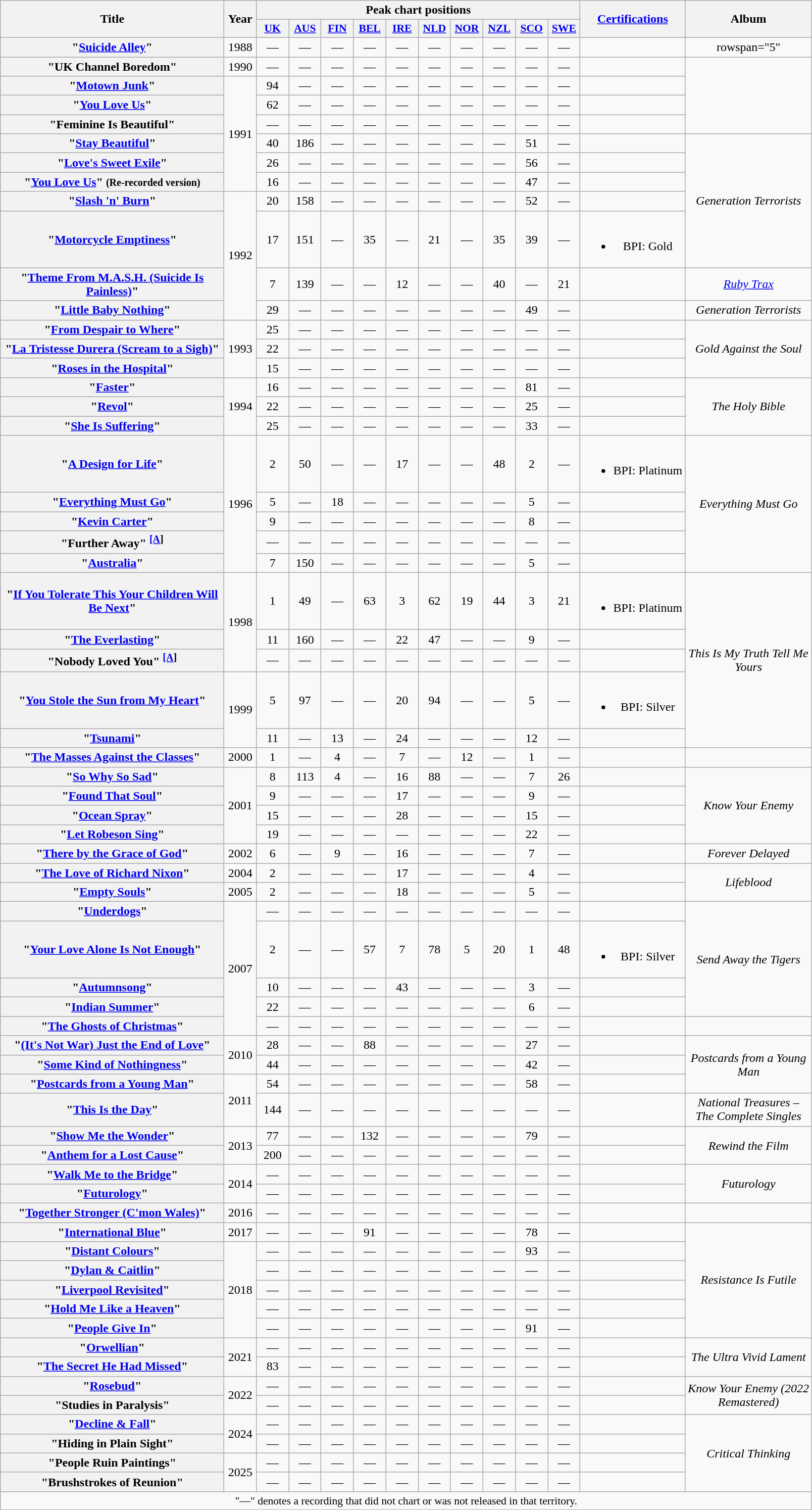<table class="wikitable plainrowheaders" style="text-align:center;" border="1">
<tr>
<th scope="col" rowspan="2" style="width:18em;">Title</th>
<th scope="col" rowspan="2" style="width:2.2em;">Year</th>
<th scope="col" colspan="10">Peak chart positions</th>
<th rowspan="2"><a href='#'>Certifications</a></th>
<th scope="col" rowspan="2" style="width:10em;">Album</th>
</tr>
<tr>
<th scope="col" style="width:2.5em;font-size:90%;"><a href='#'>UK</a> <br></th>
<th scope="col" style="width:2.5em;font-size:90%;"><a href='#'>AUS</a><br></th>
<th scope="col" style="width:2.5em;font-size:90%;"><a href='#'>FIN</a><br></th>
<th scope="col" style="width:2.5em;font-size:90%;"><a href='#'>BEL</a><br></th>
<th scope="col" style="width:2.5em;font-size:90%;"><a href='#'>IRE</a><br></th>
<th scope="col" style="width:2.5em;font-size:90%;"><a href='#'>NLD</a><br></th>
<th scope="col" style="width:2.5em;font-size:90%;"><a href='#'>NOR</a><br></th>
<th scope="col" style="width:2.5em;font-size:90%;"><a href='#'>NZL</a><br></th>
<th scope="col" style="width:2.5em;font-size:90%;"><a href='#'>SCO</a></th>
<th scope="col" style="width:2.5em;font-size:90%;"><a href='#'>SWE</a><br></th>
</tr>
<tr>
<th scope="row">"<a href='#'>Suicide Alley</a>"</th>
<td>1988</td>
<td>—</td>
<td>—</td>
<td>—</td>
<td>—</td>
<td>—</td>
<td>—</td>
<td>—</td>
<td>—</td>
<td>—</td>
<td>—</td>
<td></td>
<td>rowspan="5" </td>
</tr>
<tr>
<th scope="row">"UK Channel Boredom"</th>
<td>1990</td>
<td>—</td>
<td>—</td>
<td>—</td>
<td>—</td>
<td>—</td>
<td>—</td>
<td>—</td>
<td>—</td>
<td>—</td>
<td>—</td>
<td></td>
</tr>
<tr>
<th scope="row">"<a href='#'>Motown Junk</a>"</th>
<td rowspan="6">1991</td>
<td>94</td>
<td>—</td>
<td>—</td>
<td>—</td>
<td>—</td>
<td>—</td>
<td>—</td>
<td>—</td>
<td>—</td>
<td>—</td>
<td></td>
</tr>
<tr>
<th scope="row">"<a href='#'>You Love Us</a>" </th>
<td>62</td>
<td>—</td>
<td>—</td>
<td>—</td>
<td>—</td>
<td>—</td>
<td>—</td>
<td>—</td>
<td>—</td>
<td>—</td>
<td></td>
</tr>
<tr>
<th scope="row">"Feminine Is Beautiful"</th>
<td>—</td>
<td>—</td>
<td>—</td>
<td>—</td>
<td>—</td>
<td>—</td>
<td>—</td>
<td>—</td>
<td>—</td>
<td>—</td>
<td></td>
</tr>
<tr>
<th scope="row">"<a href='#'>Stay Beautiful</a>"</th>
<td>40</td>
<td>186</td>
<td>—</td>
<td>—</td>
<td>—</td>
<td>—</td>
<td>—</td>
<td>—</td>
<td>51</td>
<td>—</td>
<td></td>
<td rowspan="5"><em>Generation Terrorists</em></td>
</tr>
<tr>
<th scope="row">"<a href='#'>Love's Sweet Exile</a>"</th>
<td>26</td>
<td>—</td>
<td>—</td>
<td>—</td>
<td>—</td>
<td>—</td>
<td>—</td>
<td>—</td>
<td>56</td>
<td>—</td>
<td></td>
</tr>
<tr>
<th scope="row">"<a href='#'>You Love Us</a>" <small>(Re-recorded version)</small></th>
<td>16</td>
<td>—</td>
<td>—</td>
<td>—</td>
<td>—</td>
<td>—</td>
<td>—</td>
<td>—</td>
<td>47</td>
<td>—</td>
<td></td>
</tr>
<tr>
<th scope="row">"<a href='#'>Slash 'n' Burn</a>"</th>
<td rowspan="4">1992</td>
<td>20</td>
<td>158</td>
<td>—</td>
<td>—</td>
<td>—</td>
<td>—</td>
<td>—</td>
<td>—</td>
<td>52</td>
<td>—</td>
<td></td>
</tr>
<tr>
<th scope="row">"<a href='#'>Motorcycle Emptiness</a>"</th>
<td>17</td>
<td>151</td>
<td>—</td>
<td>35</td>
<td>—</td>
<td>21</td>
<td>—</td>
<td>35</td>
<td>39</td>
<td>—</td>
<td><br><ul><li>BPI: Gold</li></ul></td>
</tr>
<tr>
<th scope="row">"<a href='#'>Theme From M.A.S.H. (Suicide Is Painless)</a>"</th>
<td>7</td>
<td>139</td>
<td>—</td>
<td>—</td>
<td>12</td>
<td>—</td>
<td>—</td>
<td>40</td>
<td>—</td>
<td>21</td>
<td></td>
<td><em><a href='#'>Ruby Trax</a></em></td>
</tr>
<tr>
<th scope="row">"<a href='#'>Little Baby Nothing</a>"</th>
<td>29</td>
<td>—</td>
<td>—</td>
<td>—</td>
<td>—</td>
<td>—</td>
<td>—</td>
<td>—</td>
<td>49</td>
<td>—</td>
<td></td>
<td><em>Generation Terrorists</em></td>
</tr>
<tr>
<th scope="row">"<a href='#'>From Despair to Where</a>"</th>
<td rowspan="3">1993</td>
<td>25</td>
<td>—</td>
<td>—</td>
<td>—</td>
<td>—</td>
<td>—</td>
<td>—</td>
<td>—</td>
<td>—</td>
<td>—</td>
<td></td>
<td rowspan="3"><em>Gold Against the Soul</em></td>
</tr>
<tr>
<th scope="row">"<a href='#'>La Tristesse Durera (Scream to a Sigh)</a>"</th>
<td>22</td>
<td>—</td>
<td>—</td>
<td>—</td>
<td>—</td>
<td>—</td>
<td>—</td>
<td>—</td>
<td>—</td>
<td>—</td>
<td></td>
</tr>
<tr>
<th scope="row">"<a href='#'>Roses in the Hospital</a>"</th>
<td>15</td>
<td>—</td>
<td>—</td>
<td>—</td>
<td>—</td>
<td>—</td>
<td>—</td>
<td>—</td>
<td>—</td>
<td>—</td>
<td></td>
</tr>
<tr>
<th scope="row">"<a href='#'>Faster</a>"</th>
<td rowspan="3">1994</td>
<td>16</td>
<td>—</td>
<td>—</td>
<td>—</td>
<td>—</td>
<td>—</td>
<td>—</td>
<td>—</td>
<td>81</td>
<td>—</td>
<td></td>
<td rowspan="3"><em>The Holy Bible</em></td>
</tr>
<tr>
<th scope="row">"<a href='#'>Revol</a>"</th>
<td>22</td>
<td>—</td>
<td>—</td>
<td>—</td>
<td>—</td>
<td>—</td>
<td>—</td>
<td>—</td>
<td>25</td>
<td>—</td>
<td></td>
</tr>
<tr>
<th scope="row">"<a href='#'>She Is Suffering</a>"</th>
<td>25</td>
<td>—</td>
<td>—</td>
<td>—</td>
<td>—</td>
<td>—</td>
<td>—</td>
<td>—</td>
<td>33</td>
<td>—</td>
<td></td>
</tr>
<tr>
<th scope="row">"<a href='#'>A Design for Life</a>"</th>
<td rowspan="5">1996</td>
<td>2</td>
<td>50</td>
<td>—</td>
<td>—</td>
<td>17</td>
<td>—</td>
<td>—</td>
<td>48</td>
<td>2</td>
<td>—</td>
<td><br><ul><li>BPI: Platinum</li></ul></td>
<td rowspan="5"><em>Everything Must Go</em></td>
</tr>
<tr>
<th scope="row">"<a href='#'>Everything Must Go</a>"</th>
<td>5</td>
<td>—</td>
<td>18</td>
<td>—</td>
<td>—</td>
<td>—</td>
<td>—</td>
<td>—</td>
<td>5</td>
<td>—</td>
<td></td>
</tr>
<tr>
<th scope="row">"<a href='#'>Kevin Carter</a>"</th>
<td>9</td>
<td>—</td>
<td>—</td>
<td>—</td>
<td>—</td>
<td>—</td>
<td>—</td>
<td>—</td>
<td>8</td>
<td>—</td>
<td></td>
</tr>
<tr>
<th scope="row">"Further Away" <sup><span></span><a href='#'>[A</a>]</sup></th>
<td>—</td>
<td>—</td>
<td>—</td>
<td>—</td>
<td>—</td>
<td>—</td>
<td>—</td>
<td>—</td>
<td>—</td>
<td>—</td>
<td></td>
</tr>
<tr>
<th scope="row">"<a href='#'>Australia</a>"</th>
<td>7</td>
<td>150</td>
<td>—</td>
<td>—</td>
<td>—</td>
<td>—</td>
<td>—</td>
<td>—</td>
<td>5</td>
<td>—</td>
<td></td>
</tr>
<tr>
<th scope="row">"<a href='#'>If You Tolerate This Your Children Will Be Next</a>"</th>
<td rowspan="3">1998</td>
<td>1</td>
<td>49</td>
<td>—</td>
<td>63</td>
<td>3</td>
<td>62</td>
<td>19</td>
<td>44</td>
<td>3</td>
<td>21</td>
<td><br><ul><li>BPI: Platinum</li></ul></td>
<td rowspan="5"><em>This Is My Truth Tell Me Yours</em></td>
</tr>
<tr>
<th scope="row">"<a href='#'>The Everlasting</a>"</th>
<td>11</td>
<td>160</td>
<td>—</td>
<td>—</td>
<td>22</td>
<td>47</td>
<td>—</td>
<td>—</td>
<td>9</td>
<td>—</td>
<td></td>
</tr>
<tr>
<th scope="row">"Nobody Loved You" <sup><span></span><a href='#'>[A</a>]</sup></th>
<td>—</td>
<td>—</td>
<td>—</td>
<td>—</td>
<td>—</td>
<td>—</td>
<td>—</td>
<td>—</td>
<td>—</td>
<td>—</td>
<td></td>
</tr>
<tr>
<th scope="row">"<a href='#'>You Stole the Sun from My Heart</a>"</th>
<td rowspan="2">1999</td>
<td>5</td>
<td>97</td>
<td>—</td>
<td>—</td>
<td>20</td>
<td>94</td>
<td>—</td>
<td>—</td>
<td>5</td>
<td>—</td>
<td><br><ul><li>BPI: Silver</li></ul></td>
</tr>
<tr>
<th scope="row">"<a href='#'>Tsunami</a>"</th>
<td>11</td>
<td>—</td>
<td>13</td>
<td>—</td>
<td>24</td>
<td>—</td>
<td>—</td>
<td>—</td>
<td>12</td>
<td>—</td>
<td></td>
</tr>
<tr>
<th scope="row">"<a href='#'>The Masses Against the Classes</a>"</th>
<td>2000</td>
<td>1</td>
<td>—</td>
<td>4</td>
<td>—</td>
<td>7</td>
<td>—</td>
<td>12</td>
<td>—</td>
<td>1</td>
<td>—</td>
<td></td>
<td></td>
</tr>
<tr>
<th scope="row">"<a href='#'>So Why So Sad</a>"</th>
<td rowspan="4">2001</td>
<td>8</td>
<td>113</td>
<td>4</td>
<td>—</td>
<td>16</td>
<td>88</td>
<td>—</td>
<td>—</td>
<td>7</td>
<td>26</td>
<td></td>
<td rowspan="4"><em>Know Your Enemy</em></td>
</tr>
<tr>
<th scope="row">"<a href='#'>Found That Soul</a>"</th>
<td>9</td>
<td>—</td>
<td>—</td>
<td>—</td>
<td>17</td>
<td>—</td>
<td>—</td>
<td>—</td>
<td>9</td>
<td>—</td>
<td></td>
</tr>
<tr>
<th scope="row">"<a href='#'>Ocean Spray</a>"</th>
<td>15</td>
<td>—</td>
<td>—</td>
<td>—</td>
<td>28</td>
<td>—</td>
<td>—</td>
<td>—</td>
<td>15</td>
<td>—</td>
<td></td>
</tr>
<tr>
<th scope="row">"<a href='#'>Let Robeson Sing</a>"</th>
<td>19</td>
<td>—</td>
<td>—</td>
<td>—</td>
<td>—</td>
<td>—</td>
<td>—</td>
<td>—</td>
<td>22</td>
<td>—</td>
<td></td>
</tr>
<tr>
<th scope="row">"<a href='#'>There by the Grace of God</a>"</th>
<td>2002</td>
<td>6</td>
<td>—</td>
<td>9</td>
<td>—</td>
<td>16</td>
<td>—</td>
<td>—</td>
<td>—</td>
<td>7</td>
<td>—</td>
<td></td>
<td><em>Forever Delayed</em></td>
</tr>
<tr>
<th scope="row">"<a href='#'>The Love of Richard Nixon</a>"</th>
<td>2004</td>
<td>2</td>
<td>—</td>
<td>—</td>
<td>—</td>
<td>17</td>
<td>—</td>
<td>—</td>
<td>—</td>
<td>4</td>
<td>—</td>
<td></td>
<td rowspan="2"><em>Lifeblood</em></td>
</tr>
<tr>
<th scope="row">"<a href='#'>Empty Souls</a>"</th>
<td>2005</td>
<td>2</td>
<td>—</td>
<td>—</td>
<td>—</td>
<td>18</td>
<td>—</td>
<td>—</td>
<td>—</td>
<td>5</td>
<td>—</td>
<td></td>
</tr>
<tr>
<th scope="row">"<a href='#'>Underdogs</a>"</th>
<td rowspan="5">2007</td>
<td>—</td>
<td>—</td>
<td>—</td>
<td>—</td>
<td>—</td>
<td>—</td>
<td>—</td>
<td>—</td>
<td>—</td>
<td>—</td>
<td></td>
<td rowspan="4"><em>Send Away the Tigers</em></td>
</tr>
<tr>
<th scope="row">"<a href='#'>Your Love Alone Is Not Enough</a>"</th>
<td>2</td>
<td>—</td>
<td>—</td>
<td>57</td>
<td>7</td>
<td>78</td>
<td>5</td>
<td>20</td>
<td>1</td>
<td>48</td>
<td><br><ul><li>BPI: Silver</li></ul></td>
</tr>
<tr>
<th scope="row">"<a href='#'>Autumnsong</a>"</th>
<td>10</td>
<td>—</td>
<td>—</td>
<td>—</td>
<td>43</td>
<td>—</td>
<td>—</td>
<td>—</td>
<td>3</td>
<td>—</td>
<td></td>
</tr>
<tr>
<th scope="row">"<a href='#'>Indian Summer</a>"</th>
<td>22</td>
<td>—</td>
<td>—</td>
<td>—</td>
<td>—</td>
<td>—</td>
<td>—</td>
<td>—</td>
<td>6</td>
<td>—</td>
<td></td>
</tr>
<tr>
<th scope="row">"<a href='#'>The Ghosts of Christmas</a>"</th>
<td>—</td>
<td>—</td>
<td>—</td>
<td>—</td>
<td>—</td>
<td>—</td>
<td>—</td>
<td>—</td>
<td>—</td>
<td>—</td>
<td></td>
<td></td>
</tr>
<tr>
<th scope="row">"<a href='#'>(It's Not War) Just the End of Love</a>"</th>
<td rowspan="2">2010</td>
<td>28</td>
<td>—</td>
<td>—</td>
<td>88</td>
<td>—</td>
<td>—</td>
<td>—</td>
<td>—</td>
<td>27</td>
<td>—</td>
<td></td>
<td rowspan="3"><em>Postcards from a Young Man</em></td>
</tr>
<tr>
<th scope="row">"<a href='#'>Some Kind of Nothingness</a>"</th>
<td>44</td>
<td>—</td>
<td>—</td>
<td>—</td>
<td>—</td>
<td>—</td>
<td>—</td>
<td>—</td>
<td>42</td>
<td>—</td>
<td></td>
</tr>
<tr>
<th scope="row">"<a href='#'>Postcards from a Young Man</a>"</th>
<td rowspan="2">2011</td>
<td>54</td>
<td>—</td>
<td>—</td>
<td>—</td>
<td>—</td>
<td>—</td>
<td>—</td>
<td>—</td>
<td>58</td>
<td>—</td>
<td></td>
</tr>
<tr>
<th scope="row">"<a href='#'>This Is the Day</a>"</th>
<td>144</td>
<td>—</td>
<td>—</td>
<td>—</td>
<td>—</td>
<td>—</td>
<td>—</td>
<td>—</td>
<td>—</td>
<td>—</td>
<td></td>
<td><em>National Treasures – The Complete Singles</em></td>
</tr>
<tr>
<th scope="row">"<a href='#'>Show Me the Wonder</a>"</th>
<td rowspan="2">2013</td>
<td>77</td>
<td>—</td>
<td>—</td>
<td>132</td>
<td>—</td>
<td>—</td>
<td>—</td>
<td>—</td>
<td>79</td>
<td>—</td>
<td></td>
<td rowspan="2"><em>Rewind the Film</em></td>
</tr>
<tr>
<th scope="row">"<a href='#'>Anthem for a Lost Cause</a>"</th>
<td>200</td>
<td>—</td>
<td>—</td>
<td>—</td>
<td>—</td>
<td>—</td>
<td>—</td>
<td>—</td>
<td>—</td>
<td>—</td>
<td></td>
</tr>
<tr>
<th scope="row">"<a href='#'>Walk Me to the Bridge</a>"</th>
<td rowspan="2">2014</td>
<td>—</td>
<td>—</td>
<td>—</td>
<td>—</td>
<td>—</td>
<td>—</td>
<td>—</td>
<td>—</td>
<td>—</td>
<td>—</td>
<td></td>
<td rowspan="2"><em>Futurology</em></td>
</tr>
<tr>
<th scope="row">"<a href='#'>Futurology</a>"</th>
<td>—</td>
<td>—</td>
<td>—</td>
<td>—</td>
<td>—</td>
<td>—</td>
<td>—</td>
<td>—</td>
<td>—</td>
<td>—</td>
</tr>
<tr>
<th scope="row">"<a href='#'>Together Stronger (C'mon Wales)</a>"</th>
<td>2016</td>
<td>—</td>
<td>—</td>
<td>—</td>
<td>—</td>
<td>—</td>
<td>—</td>
<td>—</td>
<td>—</td>
<td>—</td>
<td>—</td>
<td></td>
<td></td>
</tr>
<tr>
<th scope="row">"<a href='#'>International Blue</a>"</th>
<td>2017</td>
<td>—</td>
<td>—</td>
<td>—</td>
<td>91</td>
<td>—</td>
<td>—</td>
<td>—</td>
<td>—</td>
<td>78</td>
<td>—</td>
<td></td>
<td rowspan="6"><em>Resistance Is Futile</em></td>
</tr>
<tr>
<th scope="row">"<a href='#'>Distant Colours</a>"</th>
<td rowspan="5">2018</td>
<td>—</td>
<td>—</td>
<td>—</td>
<td>—</td>
<td>—</td>
<td>—</td>
<td>—</td>
<td>—</td>
<td>93</td>
<td>—</td>
<td></td>
</tr>
<tr>
<th scope="row">"<a href='#'>Dylan & Caitlin</a>"</th>
<td>—</td>
<td>—</td>
<td>—</td>
<td>—</td>
<td>—</td>
<td>—</td>
<td>—</td>
<td>—</td>
<td>—</td>
<td>—</td>
</tr>
<tr>
<th scope="row">"<a href='#'>Liverpool Revisited</a>"</th>
<td>—</td>
<td>—</td>
<td>—</td>
<td>—</td>
<td>—</td>
<td>—</td>
<td>—</td>
<td>—</td>
<td>—</td>
<td>—</td>
<td></td>
</tr>
<tr>
<th scope="row">"<a href='#'>Hold Me Like a Heaven</a>"</th>
<td>—</td>
<td>—</td>
<td>—</td>
<td>—</td>
<td>—</td>
<td>—</td>
<td>—</td>
<td>—</td>
<td>—</td>
<td>—</td>
</tr>
<tr>
<th scope="row">"<a href='#'>People Give In</a>"</th>
<td>—</td>
<td>—</td>
<td>—</td>
<td>—</td>
<td>—</td>
<td>—</td>
<td>—</td>
<td>—</td>
<td>91</td>
<td>—</td>
<td></td>
</tr>
<tr>
<th scope="row">"<a href='#'>Orwellian</a>"</th>
<td rowspan="2">2021</td>
<td>—</td>
<td>—</td>
<td>—</td>
<td>—</td>
<td>—</td>
<td>—</td>
<td>—</td>
<td>—</td>
<td>—</td>
<td>—</td>
<td></td>
<td rowspan="2"><em>The Ultra Vivid Lament</em></td>
</tr>
<tr>
<th scope="row">"<a href='#'>The Secret He Had Missed</a>"</th>
<td>83</td>
<td>—</td>
<td>—</td>
<td>—</td>
<td>—</td>
<td>—</td>
<td>—</td>
<td>—</td>
<td>—</td>
<td>—</td>
<td></td>
</tr>
<tr>
<th scope="row">"<a href='#'>Rosebud</a>"</th>
<td rowspan="2">2022</td>
<td>—</td>
<td>—</td>
<td>—</td>
<td>—</td>
<td>—</td>
<td>—</td>
<td>—</td>
<td>—</td>
<td>—</td>
<td>—</td>
<td></td>
<td rowspan="2"><em>Know Your Enemy (2022 Remastered)</em></td>
</tr>
<tr>
<th scope="row">"Studies in Paralysis"</th>
<td>—</td>
<td>—</td>
<td>—</td>
<td>—</td>
<td>—</td>
<td>—</td>
<td>—</td>
<td>—</td>
<td>—</td>
<td>—</td>
<td></td>
</tr>
<tr>
<th scope="row">"<a href='#'>Decline & Fall</a>"</th>
<td rowspan="2">2024</td>
<td>—</td>
<td>—</td>
<td>—</td>
<td>—</td>
<td>—</td>
<td>—</td>
<td>—</td>
<td>—</td>
<td>—</td>
<td>—</td>
<td></td>
<td rowspan="4"><em>Critical Thinking</em></td>
</tr>
<tr>
<th scope="row">"Hiding in Plain Sight"</th>
<td>—</td>
<td>—</td>
<td>—</td>
<td>—</td>
<td>—</td>
<td>—</td>
<td>—</td>
<td>—</td>
<td>—</td>
<td>—</td>
<td></td>
</tr>
<tr>
<th scope="row">"People Ruin Paintings"</th>
<td rowspan="2">2025</td>
<td>—</td>
<td>—</td>
<td>—</td>
<td>—</td>
<td>—</td>
<td>—</td>
<td>—</td>
<td>—</td>
<td>—</td>
<td>—</td>
<td></td>
</tr>
<tr>
<th scope="row">"Brushstrokes of Reunion"</th>
<td>—</td>
<td>—</td>
<td>—</td>
<td>—</td>
<td>—</td>
<td>—</td>
<td>—</td>
<td>—</td>
<td>—</td>
<td>—</td>
<td></td>
</tr>
<tr>
<td colspan="14" style="font-size:90%">"—" denotes a recording that did not chart or was not released in that territory.</td>
</tr>
</table>
